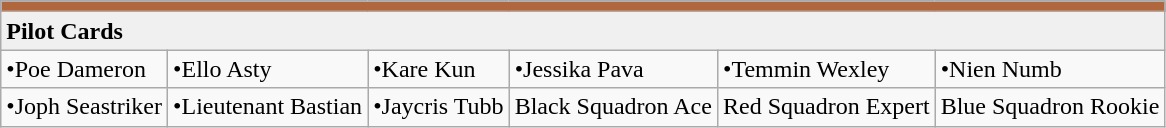<table class="wikitable sortable">
<tr style="background:#B1673E;">
<td colspan="6"></td>
</tr>
<tr style="background:#f0f0f0;">
<td colspan="7"><strong>Pilot Cards</strong></td>
</tr>
<tr>
<td>•Poe Dameron</td>
<td>•Ello Asty</td>
<td>•Kare Kun</td>
<td>•Jessika Pava</td>
<td>•Temmin Wexley</td>
<td>•Nien Numb</td>
</tr>
<tr>
<td>•Joph Seastriker</td>
<td>•Lieutenant Bastian</td>
<td>•Jaycris Tubb</td>
<td>Black Squadron Ace</td>
<td>Red Squadron Expert</td>
<td>Blue Squadron Rookie</td>
</tr>
</table>
